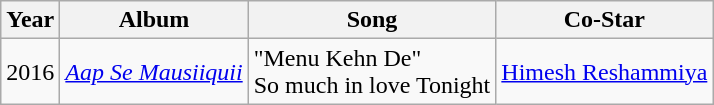<table class="wikitable">
<tr>
<th>Year</th>
<th>Album</th>
<th>Song</th>
<th>Co-Star</th>
</tr>
<tr>
<td rowspan="3">2016</td>
<td rowspan="3"><em><a href='#'>Aap Se Mausiiquii</a></em></td>
<td>"Menu Kehn De"<br>So much in love 
Tonight</td>
<td rowspan="3"><a href='#'>Himesh Reshammiya</a></td>
</tr>
</table>
